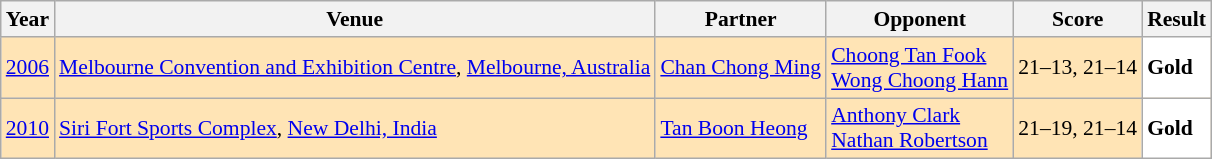<table class="sortable wikitable" style="font-size: 90%;">
<tr>
<th>Year</th>
<th>Venue</th>
<th>Partner</th>
<th>Opponent</th>
<th>Score</th>
<th>Result</th>
</tr>
<tr style="background:#FFE4B5">
<td align="center"><a href='#'>2006</a></td>
<td align="left"><a href='#'>Melbourne Convention and Exhibition Centre</a>, <a href='#'>Melbourne, Australia</a></td>
<td align="left"> <a href='#'>Chan Chong Ming</a></td>
<td align="left"> <a href='#'>Choong Tan Fook</a> <br>  <a href='#'>Wong Choong Hann</a></td>
<td align="left">21–13, 21–14</td>
<td style="text-align:left; background:white"> <strong>Gold</strong></td>
</tr>
<tr style="background:#FFE4B5">
<td align="center"><a href='#'>2010</a></td>
<td align="left"><a href='#'>Siri Fort Sports Complex</a>, <a href='#'>New Delhi, India</a></td>
<td align="left"> <a href='#'>Tan Boon Heong</a></td>
<td align="left"> <a href='#'>Anthony Clark</a> <br>  <a href='#'>Nathan Robertson</a></td>
<td align="left">21–19, 21–14</td>
<td style="text-align:left; background:white"> <strong>Gold</strong></td>
</tr>
</table>
